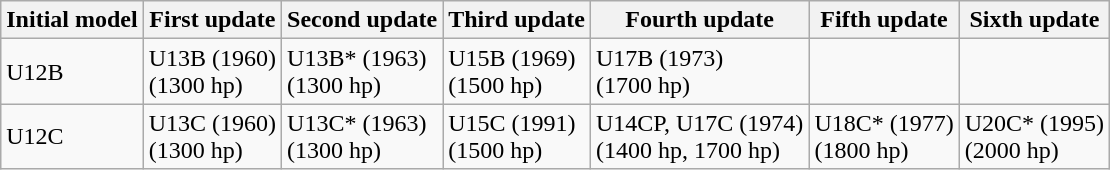<table class="wikitable">
<tr>
<th>Initial model</th>
<th>First update</th>
<th>Second update</th>
<th>Third update</th>
<th>Fourth update</th>
<th>Fifth update</th>
<th>Sixth update</th>
</tr>
<tr>
<td>U12B</td>
<td>U13B (1960)<br>(1300 hp)</td>
<td>U13B* (1963)<br>(1300 hp)</td>
<td>U15B (1969)<br>(1500 hp)</td>
<td>U17B (1973)<br>(1700 hp)</td>
<td></td>
<td></td>
</tr>
<tr>
<td>U12C</td>
<td>U13C (1960)<br>(1300 hp)</td>
<td>U13C* (1963)<br>(1300 hp)</td>
<td>U15C (1991)<br>(1500 hp)</td>
<td>U14CP, U17C (1974)<br>(1400 hp, 1700 hp)</td>
<td>U18C* (1977)<br>(1800 hp)</td>
<td>U20C* (1995)<br>(2000 hp)</td>
</tr>
</table>
